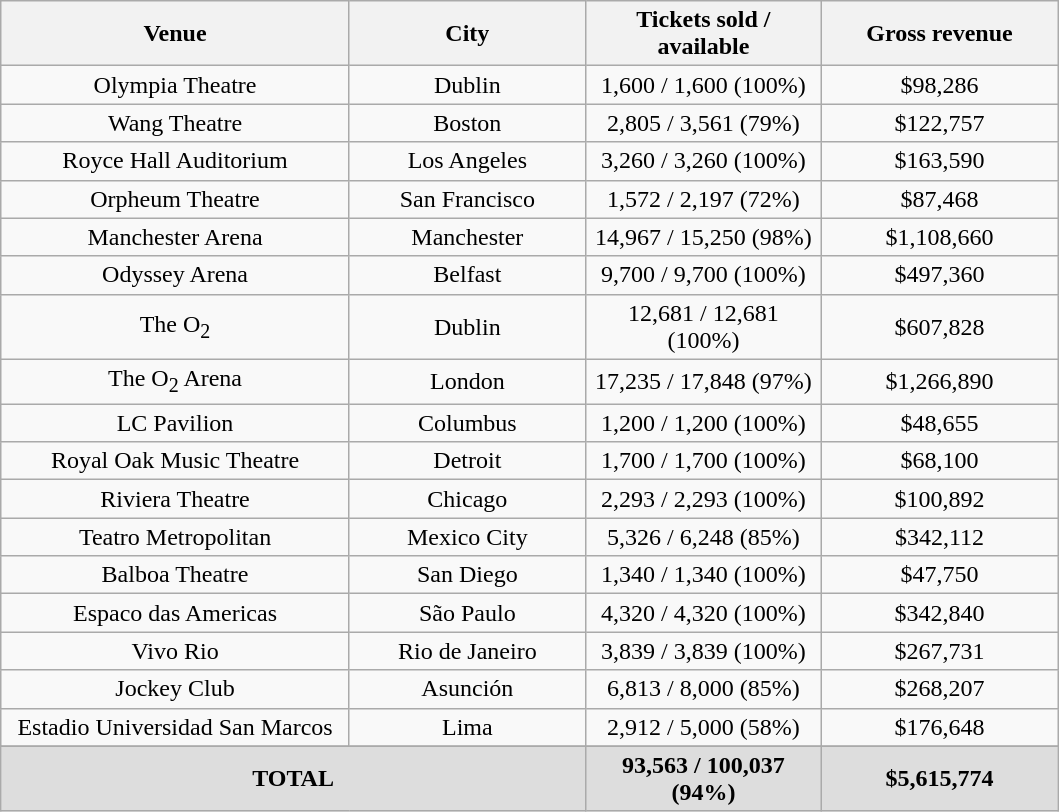<table class="wikitable" style="text-align:center">
<tr>
<th style="width:225px;">Venue</th>
<th style="width:150px;">City</th>
<th style="width:150px;">Tickets sold / available</th>
<th style="width:150px;">Gross revenue</th>
</tr>
<tr>
<td>Olympia Theatre</td>
<td>Dublin</td>
<td>1,600 / 1,600 (100%)</td>
<td>$98,286</td>
</tr>
<tr>
<td>Wang Theatre</td>
<td>Boston</td>
<td>2,805 / 3,561 (79%)</td>
<td>$122,757</td>
</tr>
<tr>
<td>Royce Hall Auditorium</td>
<td>Los Angeles</td>
<td>3,260 / 3,260 (100%)</td>
<td>$163,590</td>
</tr>
<tr>
<td>Orpheum Theatre</td>
<td>San Francisco</td>
<td>1,572 / 2,197 (72%)</td>
<td>$87,468</td>
</tr>
<tr>
<td>Manchester Arena</td>
<td>Manchester</td>
<td>14,967 / 15,250 (98%)</td>
<td>$1,108,660</td>
</tr>
<tr>
<td>Odyssey Arena</td>
<td>Belfast</td>
<td>9,700 / 9,700 (100%)</td>
<td>$497,360</td>
</tr>
<tr>
<td>The O<sub>2</sub></td>
<td>Dublin</td>
<td>12,681 / 12,681 (100%)</td>
<td>$607,828</td>
</tr>
<tr>
<td>The O<sub>2</sub> Arena</td>
<td>London</td>
<td>17,235 / 17,848 (97%)</td>
<td>$1,266,890</td>
</tr>
<tr>
<td>LC Pavilion</td>
<td>Columbus</td>
<td>1,200 / 1,200 (100%)</td>
<td>$48,655</td>
</tr>
<tr>
<td>Royal Oak Music Theatre</td>
<td>Detroit</td>
<td>1,700 / 1,700 (100%)</td>
<td>$68,100</td>
</tr>
<tr>
<td>Riviera Theatre</td>
<td>Chicago</td>
<td>2,293 / 2,293 (100%)</td>
<td>$100,892</td>
</tr>
<tr>
<td>Teatro Metropolitan</td>
<td>Mexico City</td>
<td>5,326 / 6,248 (85%)</td>
<td>$342,112</td>
</tr>
<tr>
<td>Balboa Theatre</td>
<td>San Diego</td>
<td>1,340 / 1,340 (100%)</td>
<td>$47,750</td>
</tr>
<tr>
<td>Espaco das Americas</td>
<td>São Paulo</td>
<td>4,320 / 4,320 (100%)</td>
<td>$342,840</td>
</tr>
<tr>
<td>Vivo Rio</td>
<td>Rio de Janeiro</td>
<td>3,839 / 3,839 (100%)</td>
<td>$267,731</td>
</tr>
<tr>
<td>Jockey Club</td>
<td>Asunción</td>
<td>6,813 / 8,000 (85%)</td>
<td>$268,207</td>
</tr>
<tr>
<td>Estadio Universidad San Marcos</td>
<td>Lima</td>
<td>2,912 / 5,000 (58%)</td>
<td>$176,648</td>
</tr>
<tr>
</tr>
<tr style="background:#ddd;">
<td colspan="2"><strong>TOTAL</strong></td>
<td><strong>93,563 / 100,037 (94%)</strong></td>
<td><strong>$5,615,774</strong></td>
</tr>
</table>
